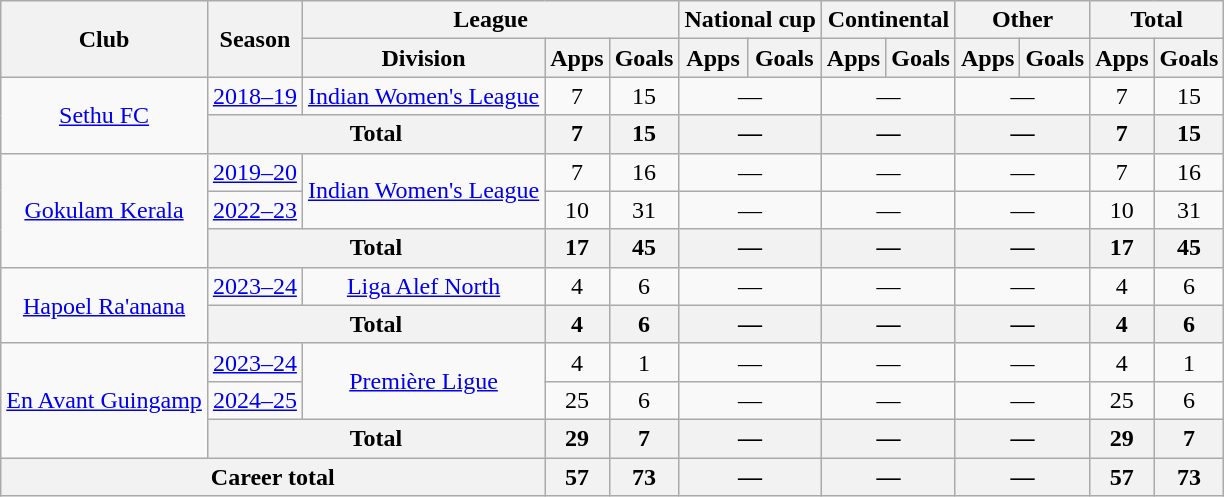<table class="wikitable" style="text-align:center">
<tr>
<th rowspan="2">Club</th>
<th rowspan="2">Season</th>
<th colspan="3">League</th>
<th colspan="2">National cup</th>
<th colspan="2">Continental</th>
<th colspan="2">Other</th>
<th colspan="2">Total</th>
</tr>
<tr>
<th>Division</th>
<th>Apps</th>
<th>Goals</th>
<th>Apps</th>
<th>Goals</th>
<th>Apps</th>
<th>Goals</th>
<th>Apps</th>
<th>Goals</th>
<th>Apps</th>
<th>Goals</th>
</tr>
<tr>
<td rowspan="2"><a href='#'>Sethu FC</a></td>
<td><a href='#'>2018–19</a></td>
<td><a href='#'>Indian Women's League</a></td>
<td>7</td>
<td>15</td>
<td colspan="2">—</td>
<td colspan="2">—</td>
<td colspan="2">—</td>
<td>7</td>
<td>15</td>
</tr>
<tr>
<th colspan="2">Total</th>
<th>7</th>
<th>15</th>
<th colspan="2">—</th>
<th colspan="2">—</th>
<th colspan="2">—</th>
<th>7</th>
<th>15</th>
</tr>
<tr>
<td rowspan="3"><a href='#'>Gokulam Kerala</a></td>
<td><a href='#'>2019–20</a></td>
<td rowspan="2"><a href='#'>Indian Women's League</a></td>
<td>7</td>
<td>16</td>
<td colspan="2">—</td>
<td colspan="2">—</td>
<td colspan="2">—</td>
<td>7</td>
<td>16</td>
</tr>
<tr>
<td><a href='#'>2022–23</a></td>
<td>10</td>
<td>31</td>
<td colspan="2">—</td>
<td colspan="2">—</td>
<td colspan="2">—</td>
<td>10</td>
<td>31</td>
</tr>
<tr>
<th colspan="2">Total</th>
<th>17</th>
<th>45</th>
<th colspan="2">—</th>
<th colspan="2">—</th>
<th colspan="2">—</th>
<th>17</th>
<th>45</th>
</tr>
<tr>
<td rowspan="2"><a href='#'>Hapoel Ra'anana</a></td>
<td><a href='#'>2023–24</a></td>
<td><a href='#'>Liga Alef North</a></td>
<td>4</td>
<td>6</td>
<td colspan="2">—</td>
<td colspan="2">—</td>
<td colspan="2">—</td>
<td>4</td>
<td>6</td>
</tr>
<tr>
<th colspan="2">Total</th>
<th>4</th>
<th>6</th>
<th colspan="2">—</th>
<th colspan="2">—</th>
<th colspan="2">—</th>
<th>4</th>
<th>6</th>
</tr>
<tr>
<td rowspan="3"><a href='#'>En Avant Guingamp</a></td>
<td><a href='#'>2023–24</a></td>
<td rowspan="2"><a href='#'>Première Ligue</a></td>
<td>4</td>
<td>1</td>
<td colspan="2">—</td>
<td colspan="2">—</td>
<td colspan="2">—</td>
<td>4</td>
<td>1</td>
</tr>
<tr>
<td><a href='#'>2024–25</a></td>
<td>25</td>
<td>6</td>
<td colspan="2">—</td>
<td colspan="2">—</td>
<td colspan="2">—</td>
<td>25</td>
<td>6</td>
</tr>
<tr>
<th colspan="2">Total</th>
<th>29</th>
<th>7</th>
<th colspan="2">—</th>
<th colspan="2">—</th>
<th colspan="2">—</th>
<th>29</th>
<th>7</th>
</tr>
<tr>
<th colspan="3">Career total</th>
<th>57</th>
<th>73</th>
<th colspan="2">—</th>
<th colspan="2">—</th>
<th colspan="2">—</th>
<th>57</th>
<th>73</th>
</tr>
</table>
